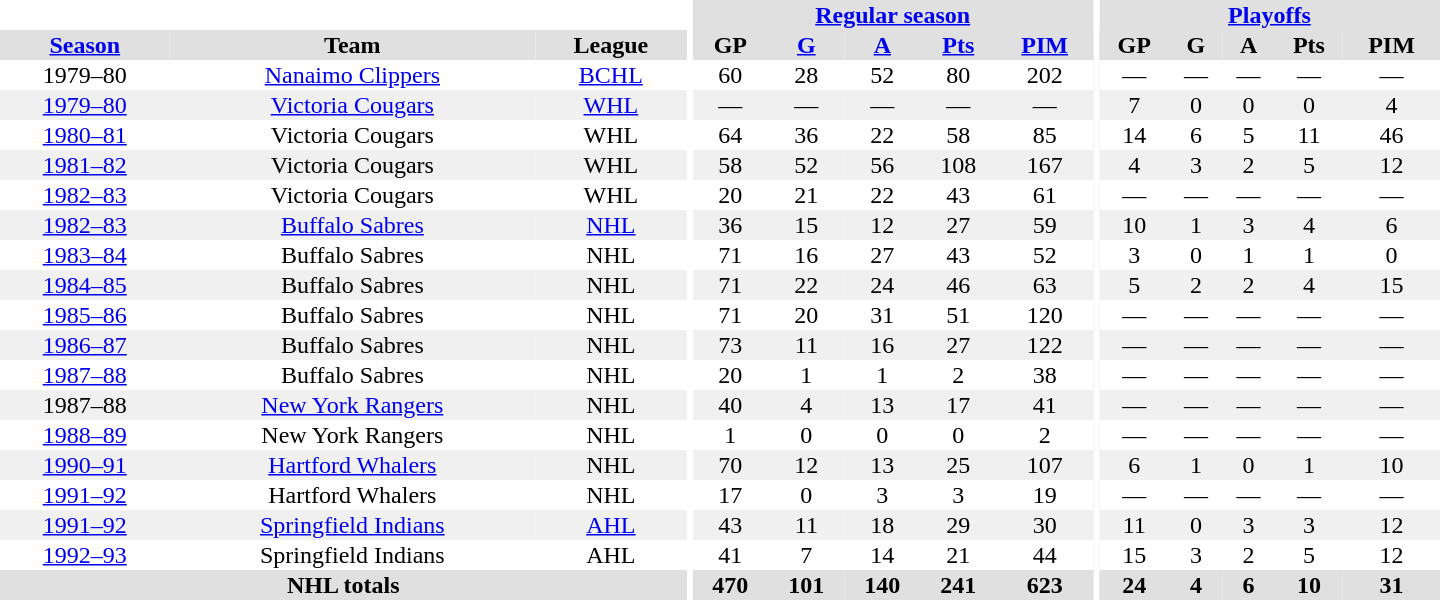<table border="0" cellpadding="1" cellspacing="0" style="text-align:center; width:60em">
<tr bgcolor="#e0e0e0">
<th colspan="3" bgcolor="#ffffff"></th>
<th rowspan="99" bgcolor="#ffffff"></th>
<th colspan="5"><a href='#'>Regular season</a></th>
<th rowspan="99" bgcolor="#ffffff"></th>
<th colspan="5"><a href='#'>Playoffs</a></th>
</tr>
<tr bgcolor="#e0e0e0">
<th><a href='#'>Season</a></th>
<th>Team</th>
<th>League</th>
<th>GP</th>
<th><a href='#'>G</a></th>
<th><a href='#'>A</a></th>
<th><a href='#'>Pts</a></th>
<th><a href='#'>PIM</a></th>
<th>GP</th>
<th>G</th>
<th>A</th>
<th>Pts</th>
<th>PIM</th>
</tr>
<tr>
<td>1979–80</td>
<td><a href='#'>Nanaimo Clippers</a></td>
<td><a href='#'>BCHL</a></td>
<td>60</td>
<td>28</td>
<td>52</td>
<td>80</td>
<td>202</td>
<td>—</td>
<td>—</td>
<td>—</td>
<td>—</td>
<td>—</td>
</tr>
<tr bgcolor="#f0f0f0">
<td><a href='#'>1979–80</a></td>
<td><a href='#'>Victoria Cougars</a></td>
<td><a href='#'>WHL</a></td>
<td>—</td>
<td>—</td>
<td>—</td>
<td>—</td>
<td>—</td>
<td>7</td>
<td>0</td>
<td>0</td>
<td>0</td>
<td>4</td>
</tr>
<tr>
<td><a href='#'>1980–81</a></td>
<td>Victoria Cougars</td>
<td>WHL</td>
<td>64</td>
<td>36</td>
<td>22</td>
<td>58</td>
<td>85</td>
<td>14</td>
<td>6</td>
<td>5</td>
<td>11</td>
<td>46</td>
</tr>
<tr bgcolor="#f0f0f0">
<td><a href='#'>1981–82</a></td>
<td>Victoria Cougars</td>
<td>WHL</td>
<td>58</td>
<td>52</td>
<td>56</td>
<td>108</td>
<td>167</td>
<td>4</td>
<td>3</td>
<td>2</td>
<td>5</td>
<td>12</td>
</tr>
<tr>
<td><a href='#'>1982–83</a></td>
<td>Victoria Cougars</td>
<td>WHL</td>
<td>20</td>
<td>21</td>
<td>22</td>
<td>43</td>
<td>61</td>
<td>—</td>
<td>—</td>
<td>—</td>
<td>—</td>
<td>—</td>
</tr>
<tr bgcolor="#f0f0f0">
<td><a href='#'>1982–83</a></td>
<td><a href='#'>Buffalo Sabres</a></td>
<td><a href='#'>NHL</a></td>
<td>36</td>
<td>15</td>
<td>12</td>
<td>27</td>
<td>59</td>
<td>10</td>
<td>1</td>
<td>3</td>
<td>4</td>
<td>6</td>
</tr>
<tr>
<td><a href='#'>1983–84</a></td>
<td>Buffalo Sabres</td>
<td>NHL</td>
<td>71</td>
<td>16</td>
<td>27</td>
<td>43</td>
<td>52</td>
<td>3</td>
<td>0</td>
<td>1</td>
<td>1</td>
<td>0</td>
</tr>
<tr bgcolor="#f0f0f0">
<td><a href='#'>1984–85</a></td>
<td>Buffalo Sabres</td>
<td>NHL</td>
<td>71</td>
<td>22</td>
<td>24</td>
<td>46</td>
<td>63</td>
<td>5</td>
<td>2</td>
<td>2</td>
<td>4</td>
<td>15</td>
</tr>
<tr>
<td><a href='#'>1985–86</a></td>
<td>Buffalo Sabres</td>
<td>NHL</td>
<td>71</td>
<td>20</td>
<td>31</td>
<td>51</td>
<td>120</td>
<td>—</td>
<td>—</td>
<td>—</td>
<td>—</td>
<td>—</td>
</tr>
<tr bgcolor="#f0f0f0">
<td><a href='#'>1986–87</a></td>
<td>Buffalo Sabres</td>
<td>NHL</td>
<td>73</td>
<td>11</td>
<td>16</td>
<td>27</td>
<td>122</td>
<td>—</td>
<td>—</td>
<td>—</td>
<td>—</td>
<td>—</td>
</tr>
<tr>
<td><a href='#'>1987–88</a></td>
<td>Buffalo Sabres</td>
<td>NHL</td>
<td>20</td>
<td>1</td>
<td>1</td>
<td>2</td>
<td>38</td>
<td>—</td>
<td>—</td>
<td>—</td>
<td>—</td>
<td>—</td>
</tr>
<tr bgcolor="#f0f0f0">
<td>1987–88</td>
<td><a href='#'>New York Rangers</a></td>
<td>NHL</td>
<td>40</td>
<td>4</td>
<td>13</td>
<td>17</td>
<td>41</td>
<td>—</td>
<td>—</td>
<td>—</td>
<td>—</td>
<td>—</td>
</tr>
<tr>
<td><a href='#'>1988–89</a></td>
<td>New York Rangers</td>
<td>NHL</td>
<td>1</td>
<td>0</td>
<td>0</td>
<td>0</td>
<td>2</td>
<td>—</td>
<td>—</td>
<td>—</td>
<td>—</td>
<td>—</td>
</tr>
<tr bgcolor="#f0f0f0">
<td><a href='#'>1990–91</a></td>
<td><a href='#'>Hartford Whalers</a></td>
<td>NHL</td>
<td>70</td>
<td>12</td>
<td>13</td>
<td>25</td>
<td>107</td>
<td>6</td>
<td>1</td>
<td>0</td>
<td>1</td>
<td>10</td>
</tr>
<tr>
<td><a href='#'>1991–92</a></td>
<td>Hartford Whalers</td>
<td>NHL</td>
<td>17</td>
<td>0</td>
<td>3</td>
<td>3</td>
<td>19</td>
<td>—</td>
<td>—</td>
<td>—</td>
<td>—</td>
<td>—</td>
</tr>
<tr bgcolor="#f0f0f0">
<td><a href='#'>1991–92</a></td>
<td><a href='#'>Springfield Indians</a></td>
<td><a href='#'>AHL</a></td>
<td>43</td>
<td>11</td>
<td>18</td>
<td>29</td>
<td>30</td>
<td>11</td>
<td>0</td>
<td>3</td>
<td>3</td>
<td>12</td>
</tr>
<tr>
<td><a href='#'>1992–93</a></td>
<td>Springfield Indians</td>
<td>AHL</td>
<td>41</td>
<td>7</td>
<td>14</td>
<td>21</td>
<td>44</td>
<td>15</td>
<td>3</td>
<td>2</td>
<td>5</td>
<td>12</td>
</tr>
<tr bgcolor="#e0e0e0">
<th colspan="3">NHL totals</th>
<th>470</th>
<th>101</th>
<th>140</th>
<th>241</th>
<th>623</th>
<th>24</th>
<th>4</th>
<th>6</th>
<th>10</th>
<th>31</th>
</tr>
</table>
